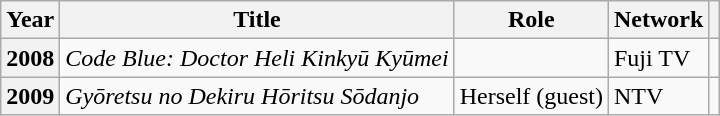<table class="wikitable plainrowheaders sortable">
<tr>
<th scope="col">Year</th>
<th scope="col">Title</th>
<th scope="col">Role</th>
<th scope="col">Network</th>
<th scope="col" class="unsortable"></th>
</tr>
<tr>
<th scope="row">2008</th>
<td><em>Code Blue: Doctor Heli Kinkyū Kyūmei</em></td>
<td></td>
<td>Fuji TV</td>
<td style="text-align:center"></td>
</tr>
<tr>
<th scope="row">2009</th>
<td><em>Gyōretsu no Dekiru Hōritsu Sōdanjo</em></td>
<td>Herself (guest)</td>
<td>NTV</td>
<td style="text-align:center"></td>
</tr>
</table>
